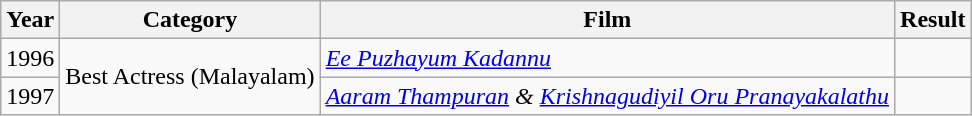<table class="wikitable">
<tr>
<th>Year</th>
<th>Category</th>
<th>Film</th>
<th>Result</th>
</tr>
<tr>
<td>1996</td>
<td rowspan="2">Best Actress (Malayalam)</td>
<td><em><a href='#'>Ee Puzhayum Kadannu</a></em></td>
<td></td>
</tr>
<tr>
<td>1997</td>
<td><em><a href='#'>Aaram Thampuran</a> &</em> <em><a href='#'>Krishnagudiyil Oru Pranayakalathu</a></em></td>
<td></td>
</tr>
</table>
